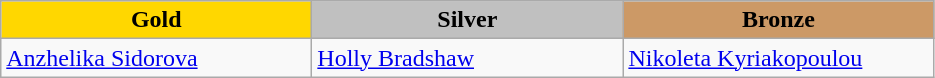<table class="wikitable" style="text-align:left">
<tr align="center">
<td width=200 bgcolor=gold><strong>Gold</strong></td>
<td width=200 bgcolor=silver><strong>Silver</strong></td>
<td width=200 bgcolor=CC9966><strong>Bronze</strong></td>
</tr>
<tr>
<td><a href='#'>Anzhelika Sidorova</a><br><em></em></td>
<td><a href='#'>Holly Bradshaw</a><br><em></em></td>
<td><a href='#'>Nikoleta Kyriakopoulou</a><br><em></em></td>
</tr>
</table>
